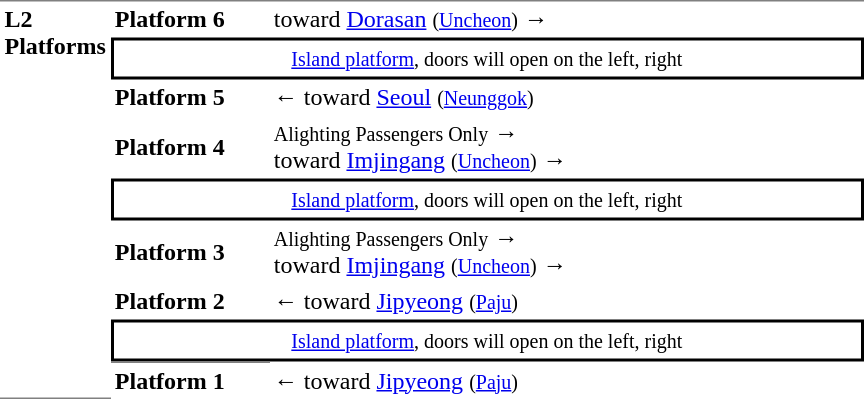<table table border=0 cellspacing=0 cellpadding=3>
<tr>
<td style="border-top:solid 1px gray;border-bottom:solid 1px gray;" width=50 rowspan=25 valign=top><strong>L2<br>Platforms</strong></td>
<td style="border-bottom:solid 0px gray;border-top:solid 1px gray;" width=100><span><strong>Platform 6</strong></span></td>
<td style="border-bottom:solid 0px gray;border-top:solid 1px gray;" width=390>  toward <a href='#'>Dorasan</a> <small>(<a href='#'>Uncheon</a>)</small> →</td>
</tr>
<tr>
<td style="border-top:solid 2px black;border-right:solid 2px black;border-left:solid 2px black;border-bottom:solid 2px black;text-align:center;" colspan=2><small><a href='#'>Island platform</a>, doors will open on the left, right</small></td>
</tr>
<tr>
<td><span><strong>Platform 5</strong></span></td>
<td>←  toward <a href='#'>Seoul</a> <small>(<a href='#'>Neunggok</a>)</small></td>
</tr>
<tr>
<td><span><strong>Platform 4</strong></span></td>
<td>  <small>Alighting Passengers Only</small> →<br>  toward <a href='#'>Imjingang</a> <small>(<a href='#'>Uncheon</a>)</small> →</td>
</tr>
<tr>
<td style="border-top:solid 2px black;border-right:solid 2px black;border-left:solid 2px black;border-bottom:solid 2px black;text-align:center;" colspan=2><small><a href='#'>Island platform</a>, doors will open on the left, right</small></td>
</tr>
<tr>
<td><span><strong>Platform 3</strong></span></td>
<td>  <small>Alighting Passengers Only</small> →<br>  toward <a href='#'>Imjingang</a> <small>(<a href='#'>Uncheon</a>)</small> →</td>
</tr>
<tr>
<td><span><strong>Platform 2</strong></span></td>
<td>←  toward <a href='#'>Jipyeong</a> <small>(<a href='#'>Paju</a>)</small></td>
</tr>
<tr>
<td style="border-top:solid 2px black;border-right:solid 2px black;border-left:solid 2px black;border-bottom:solid 2px black;text-align:center;" colspan=2><small><a href='#'>Island platform</a>, doors will open on the left, right</small></td>
</tr>
<tr>
<td style="border-bottom:solid 0px gray;border-top:solid 1px gray;" width=100><span><strong>Platform 1</strong></span></td>
<td>←  toward <a href='#'>Jipyeong</a> <small>(<a href='#'>Paju</a>)</small></td>
</tr>
</table>
